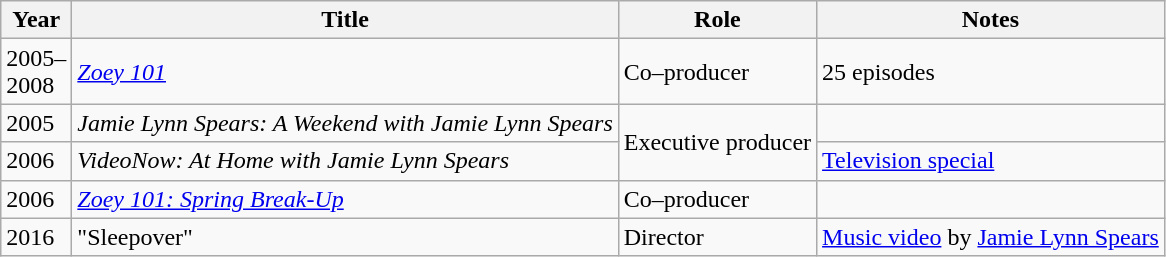<table class="wikitable">
<tr>
<th>Year</th>
<th>Title</th>
<th>Role</th>
<th>Notes</th>
</tr>
<tr>
<td>2005–<br>2008</td>
<td><em><a href='#'>Zoey 101</a></em></td>
<td>Co–producer</td>
<td>25 episodes</td>
</tr>
<tr>
<td>2005</td>
<td><em>Jamie Lynn Spears: A Weekend with Jamie Lynn Spears</em></td>
<td rowspan="2">Executive producer</td>
<td></td>
</tr>
<tr>
<td>2006</td>
<td><em>VideoNow: At Home with Jamie Lynn Spears</em></td>
<td><a href='#'>Television special</a></td>
</tr>
<tr>
<td>2006</td>
<td><em><a href='#'>Zoey 101: Spring Break-Up</a></em></td>
<td>Co–producer</td>
<td></td>
</tr>
<tr>
<td>2016</td>
<td>"Sleepover"</td>
<td>Director</td>
<td><a href='#'>Music video</a> by <a href='#'>Jamie Lynn Spears</a></td>
</tr>
</table>
